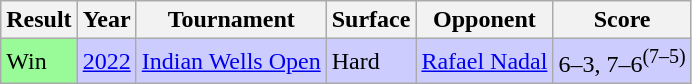<table class="sortable wikitable">
<tr>
<th>Result</th>
<th>Year</th>
<th>Tournament</th>
<th>Surface</th>
<th>Opponent</th>
<th class="unsortable">Score</th>
</tr>
<tr bgcolor=CCCCFF>
<td bgcolor=#98fb98>Win</td>
<td><a href='#'>2022</a></td>
<td><a href='#'>Indian Wells Open</a></td>
<td>Hard</td>
<td> <a href='#'>Rafael Nadal</a></td>
<td>6–3, 7–6<sup>(7–5)</sup></td>
</tr>
</table>
